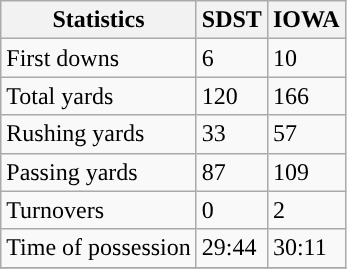<table class="wikitable">
<tr>
<th>Statistics</th>
<th>SDST</th>
<th>IOWA</th>
</tr>
<tr>
<td>First downs</td>
<td>6</td>
<td>10</td>
</tr>
<tr>
<td>Total yards</td>
<td>120</td>
<td>166</td>
</tr>
<tr>
<td>Rushing yards</td>
<td>33</td>
<td>57</td>
</tr>
<tr>
<td>Passing yards</td>
<td>87</td>
<td>109</td>
</tr>
<tr>
<td>Turnovers</td>
<td>0</td>
<td>2</td>
</tr>
<tr>
<td>Time of possession</td>
<td>29:44</td>
<td>30:11</td>
</tr>
<tr>
</tr>
</table>
